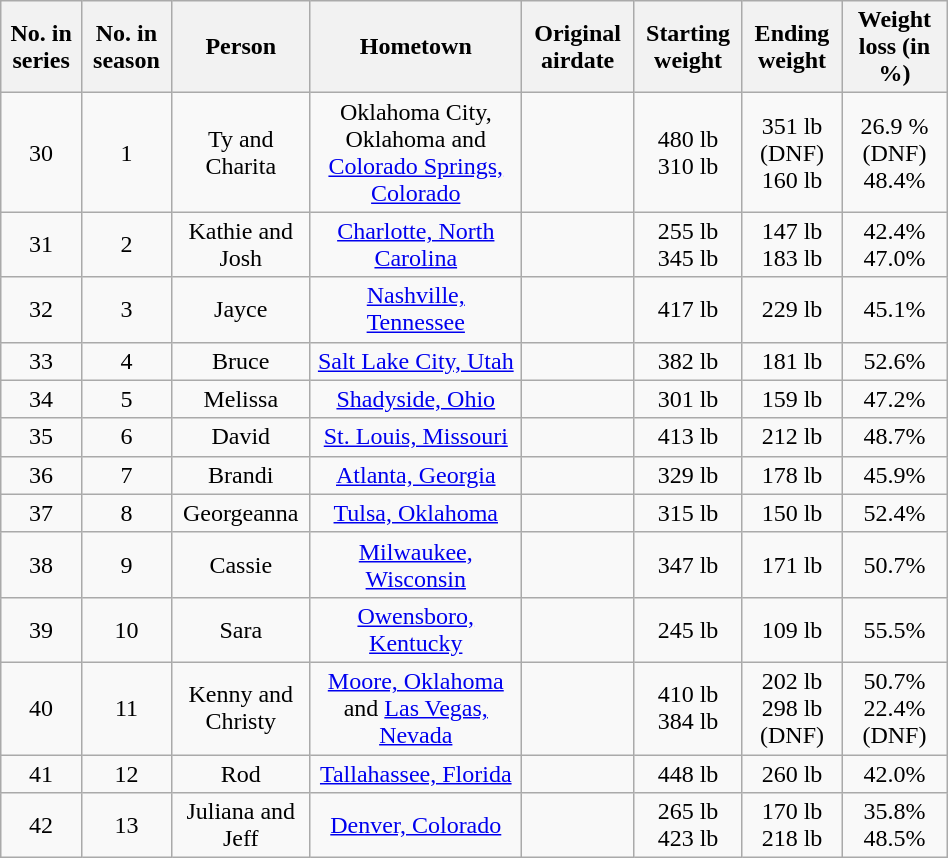<table class="wikitable" style="width: 50%; text-align: center">
<tr>
<th>No. in series</th>
<th>No. in season</th>
<th>Person</th>
<th>Hometown</th>
<th>Original airdate</th>
<th>Starting weight</th>
<th>Ending weight</th>
<th>Weight loss (in %)</th>
</tr>
<tr>
<td>30</td>
<td>1</td>
<td>Ty and Charita</td>
<td>Oklahoma City, Oklahoma and <a href='#'>Colorado Springs, Colorado</a></td>
<td></td>
<td>480 lb<br>310 lb</td>
<td>351 lb (DNF)<br>160 lb</td>
<td>26.9 %(DNF)<br>48.4%</td>
</tr>
<tr>
<td>31</td>
<td>2</td>
<td>Kathie and Josh</td>
<td><a href='#'>Charlotte, North Carolina</a></td>
<td></td>
<td>255 lb<br>345 lb</td>
<td>147 lb<br>183 lb</td>
<td>42.4%<br>47.0%</td>
</tr>
<tr>
<td>32</td>
<td>3</td>
<td>Jayce</td>
<td><a href='#'>Nashville, Tennessee</a></td>
<td></td>
<td>417 lb</td>
<td>229 lb</td>
<td>45.1%</td>
</tr>
<tr>
<td>33</td>
<td>4</td>
<td>Bruce</td>
<td><a href='#'>Salt Lake City, Utah</a></td>
<td></td>
<td>382 lb</td>
<td>181 lb</td>
<td>52.6%</td>
</tr>
<tr>
<td>34</td>
<td>5</td>
<td>Melissa</td>
<td><a href='#'>Shadyside, Ohio</a></td>
<td></td>
<td>301 lb</td>
<td>159 lb</td>
<td>47.2%</td>
</tr>
<tr>
<td>35</td>
<td>6</td>
<td>David</td>
<td><a href='#'>St. Louis, Missouri</a></td>
<td></td>
<td>413 lb</td>
<td>212 lb</td>
<td>48.7%</td>
</tr>
<tr>
<td>36</td>
<td>7</td>
<td>Brandi </td>
<td><a href='#'>Atlanta, Georgia</a></td>
<td></td>
<td>329 lb</td>
<td>178 lb</td>
<td>45.9%</td>
</tr>
<tr>
<td>37</td>
<td>8</td>
<td>Georgeanna</td>
<td><a href='#'>Tulsa, Oklahoma</a></td>
<td></td>
<td>315 lb</td>
<td>150 lb</td>
<td>52.4%</td>
</tr>
<tr>
<td>38</td>
<td>9</td>
<td>Cassie</td>
<td><a href='#'>Milwaukee, Wisconsin</a></td>
<td></td>
<td>347 lb</td>
<td>171 lb</td>
<td>50.7%</td>
</tr>
<tr>
<td>39</td>
<td>10</td>
<td>Sara</td>
<td><a href='#'>Owensboro, Kentucky</a></td>
<td></td>
<td>245 lb</td>
<td>109 lb</td>
<td>55.5%</td>
</tr>
<tr>
<td>40</td>
<td>11</td>
<td>Kenny and Christy</td>
<td><a href='#'>Moore, Oklahoma</a> and <a href='#'>Las Vegas, Nevada</a></td>
<td></td>
<td>410 lb<br>384 lb</td>
<td>202 lb<br>298 lb (DNF)</td>
<td>50.7%<br>22.4% (DNF)</td>
</tr>
<tr>
<td>41</td>
<td>12</td>
<td>Rod</td>
<td><a href='#'>Tallahassee, Florida</a></td>
<td></td>
<td>448 lb</td>
<td>260 lb</td>
<td>42.0%</td>
</tr>
<tr>
<td>42</td>
<td>13</td>
<td>Juliana and Jeff</td>
<td><a href='#'>Denver, Colorado</a></td>
<td></td>
<td>265 lb<br>423 lb</td>
<td>170 lb<br>218 lb</td>
<td>35.8%<br>48.5%</td>
</tr>
</table>
